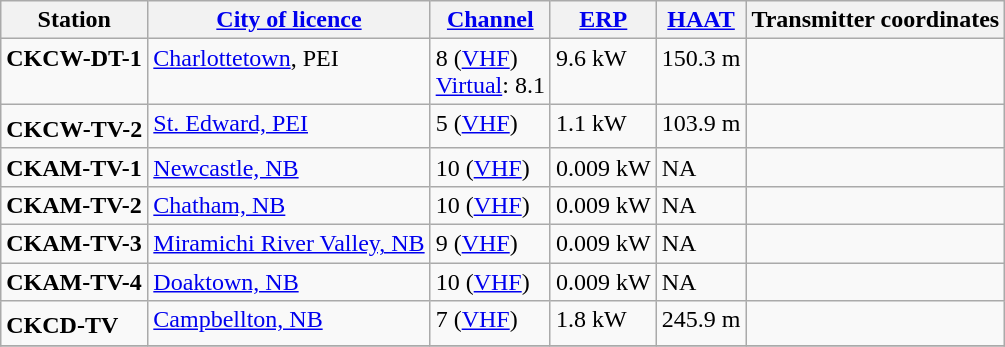<table class="wikitable">
<tr>
<th>Station</th>
<th><a href='#'>City of licence</a></th>
<th><a href='#'>Channel</a></th>
<th><a href='#'>ERP</a></th>
<th><a href='#'>HAAT</a></th>
<th>Transmitter coordinates</th>
</tr>
<tr style="vertical-align: top; text-align: left;">
<td><strong>CKCW-DT-1</strong></td>
<td><a href='#'>Charlottetown</a>, PEI</td>
<td>8 (<a href='#'>VHF</a>)<br> <a href='#'>Virtual</a>: 8.1</td>
<td>9.6 kW</td>
<td>150.3 m</td>
<td></td>
</tr>
<tr style="vertical-align: top; text-align: left;">
<td><strong>CKCW-TV-2</strong><sup></sup></td>
<td><a href='#'>St. Edward, PEI</a></td>
<td>5 (<a href='#'>VHF</a>)</td>
<td>1.1 kW</td>
<td>103.9 m</td>
<td></td>
</tr>
<tr style="vertical-align: top; text-align: left;">
<td><strong>CKAM-TV-1</strong></td>
<td><a href='#'>Newcastle, NB</a></td>
<td>10 (<a href='#'>VHF</a>)</td>
<td>0.009 kW</td>
<td>NA</td>
<td></td>
</tr>
<tr style="vertical-align: top; text-align: left;">
<td><strong>CKAM-TV-2</strong></td>
<td><a href='#'>Chatham, NB</a></td>
<td>10 (<a href='#'>VHF</a>)</td>
<td>0.009 kW</td>
<td>NA</td>
<td></td>
</tr>
<tr style="vertical-align: top; text-align: left;">
<td><strong>CKAM-TV-3</strong></td>
<td><a href='#'>Miramichi River Valley, NB</a></td>
<td>9 (<a href='#'>VHF</a>)</td>
<td>0.009 kW</td>
<td>NA</td>
<td></td>
</tr>
<tr style="vertical-align: top; text-align: left;">
<td><strong>CKAM-TV-4</strong></td>
<td><a href='#'>Doaktown, NB</a></td>
<td>10 (<a href='#'>VHF</a>)</td>
<td>0.009 kW</td>
<td>NA</td>
<td></td>
</tr>
<tr style="vertical-align: top; text-align: left;">
<td><strong>CKCD-TV</strong><sup></sup></td>
<td><a href='#'>Campbellton, NB</a></td>
<td>7 (<a href='#'>VHF</a>)<br></td>
<td>1.8 kW</td>
<td>245.9 m</td>
<td></td>
</tr>
<tr style="vertical-align: top; text-align: left;">
</tr>
</table>
